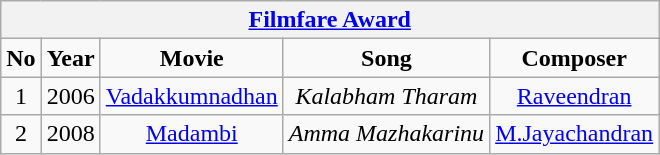<table class="wikitable" style="text-align:center" style="font-size: 90%;">
<tr>
<th colspan="5"><a href='#'>Filmfare Award</a></th>
</tr>
<tr>
<td><strong>No</strong></td>
<td><strong>Year</strong></td>
<td><strong>Movie</strong></td>
<td><strong>Song</strong></td>
<td><strong>Composer</strong></td>
</tr>
<tr>
<td>1</td>
<td>2006</td>
<td><a href='#'>Vadakkumnadhan</a></td>
<td><em>Kalabham Tharam</em></td>
<td><a href='#'>Raveendran</a></td>
</tr>
<tr>
<td>2</td>
<td>2008</td>
<td><a href='#'>Madambi</a></td>
<td><em>Amma Mazhakarinu</em></td>
<td><a href='#'>M.Jayachandran</a></td>
</tr>
</table>
